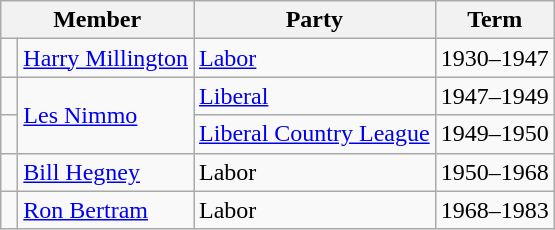<table class="wikitable">
<tr>
<th colspan="2">Member</th>
<th>Party</th>
<th>Term</th>
</tr>
<tr>
<td> </td>
<td><a href='#'>Harry Millington</a></td>
<td><a href='#'>Labor</a></td>
<td>1930–1947</td>
</tr>
<tr>
<td> </td>
<td rowspan="2"><a href='#'>Les Nimmo</a></td>
<td><a href='#'>Liberal</a></td>
<td>1947–1949</td>
</tr>
<tr>
<td> </td>
<td><a href='#'>Liberal Country League</a></td>
<td>1949–1950</td>
</tr>
<tr>
<td> </td>
<td><a href='#'>Bill Hegney</a></td>
<td>Labor</td>
<td>1950–1968</td>
</tr>
<tr>
<td> </td>
<td><a href='#'>Ron Bertram</a></td>
<td>Labor</td>
<td>1968–1983</td>
</tr>
</table>
